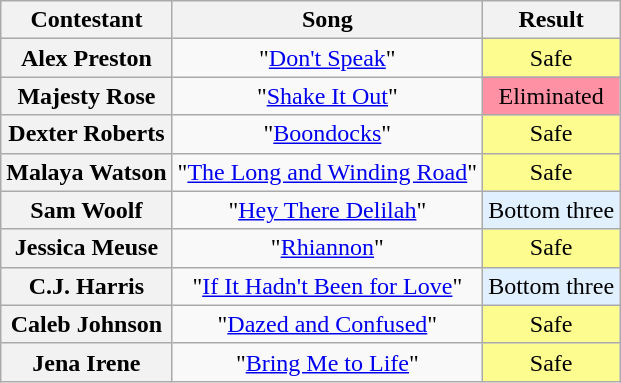<table class="wikitable unsortable" style="text-align:center;">
<tr>
<th scope="col">Contestant</th>
<th scope="col">Song</th>
<th scope="col">Result</th>
</tr>
<tr>
<th scope="row">Alex Preston</th>
<td>"<a href='#'>Don't Speak</a>"</td>
<td style="background:#fdfc8f;">Safe</td>
</tr>
<tr>
<th scope="row">Majesty Rose</th>
<td>"<a href='#'>Shake It Out</a>"</td>
<td bgcolor="FF91A4">Eliminated</td>
</tr>
<tr>
<th scope="row">Dexter Roberts</th>
<td>"<a href='#'>Boondocks</a>"</td>
<td style="background:#fdfc8f;">Safe</td>
</tr>
<tr>
<th scope="row">Malaya Watson</th>
<td>"<a href='#'>The Long and Winding Road</a>"</td>
<td style="background:#fdfc8f;">Safe</td>
</tr>
<tr>
<th scope="row">Sam Woolf</th>
<td>"<a href='#'>Hey There Delilah</a>"</td>
<td bgcolor="E0F0FF">Bottom three</td>
</tr>
<tr>
<th scope="row">Jessica Meuse</th>
<td>"<a href='#'>Rhiannon</a>"</td>
<td style="background:#fdfc8f;">Safe</td>
</tr>
<tr>
<th scope="row">C.J. Harris</th>
<td>"<a href='#'>If It Hadn't Been for Love</a>"</td>
<td bgcolor="E0F0FF">Bottom three</td>
</tr>
<tr>
<th scope="row">Caleb Johnson</th>
<td>"<a href='#'>Dazed and Confused</a>"</td>
<td style="background:#fdfc8f;">Safe</td>
</tr>
<tr>
<th scope="row">Jena Irene</th>
<td>"<a href='#'>Bring Me to Life</a>"</td>
<td style="background:#fdfc8f;">Safe</td>
</tr>
</table>
